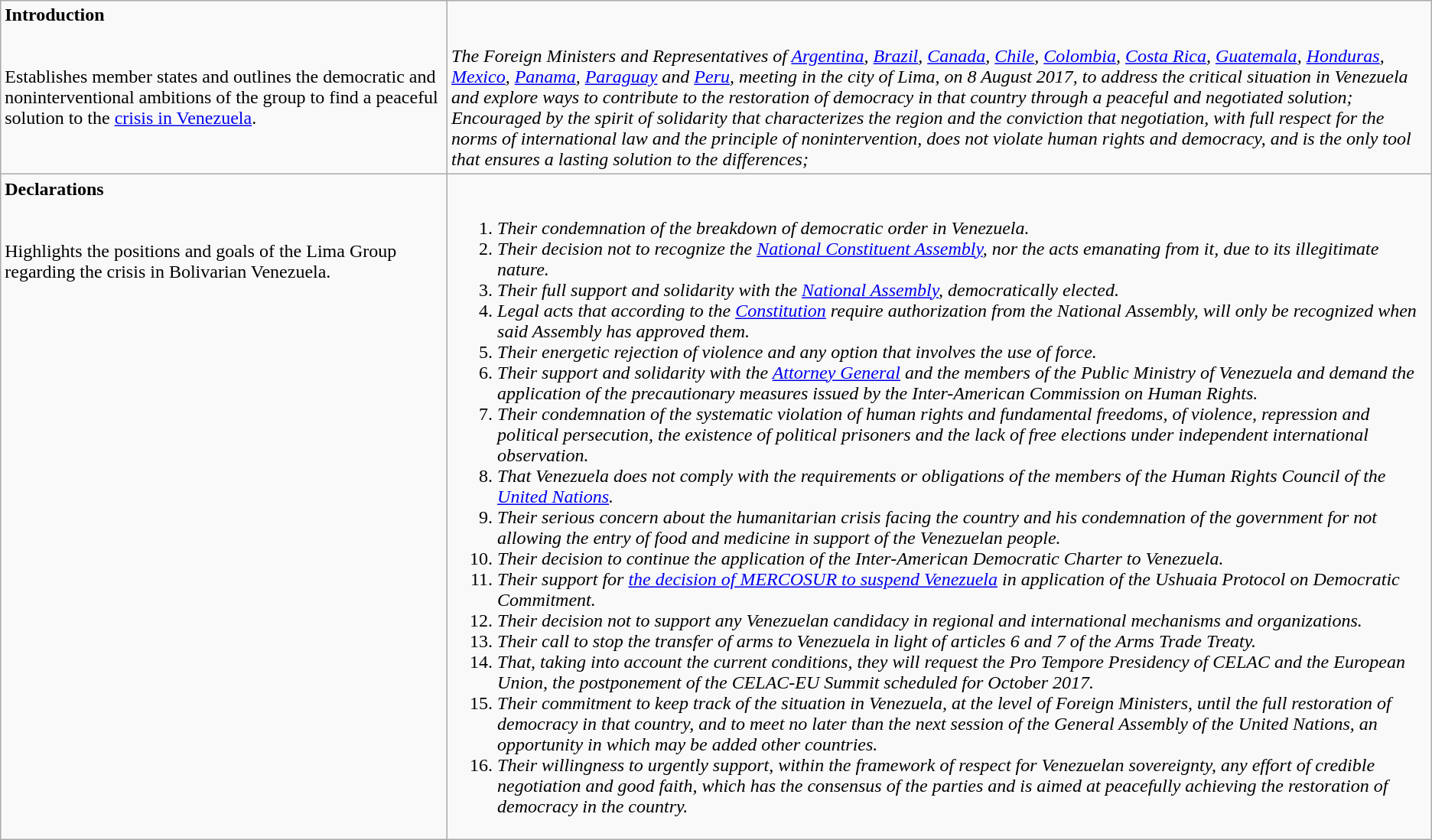<table class="wikitable">
<tr>
<td valign=top><strong>Introduction</strong><br><br><br>Establishes member states and outlines the democratic and noninterventional ambitions of the group to find a peaceful solution to the <a href='#'>crisis in Venezuela</a>.</td>
<td><br><br><em>The Foreign Ministers and Representatives of <a href='#'>Argentina</a>, <a href='#'>Brazil</a>, <a href='#'>Canada</a>, <a href='#'>Chile</a>, <a href='#'>Colombia</a>, <a href='#'>Costa Rica</a>, <a href='#'>Guatemala</a>, <a href='#'>Honduras</a>, <a href='#'>Mexico</a>, <a href='#'>Panama</a>, <a href='#'>Paraguay</a> and <a href='#'>Peru</a>, meeting in the city of Lima, on 8 August 2017, to address the critical situation in Venezuela and explore ways to contribute to the restoration of democracy in that country through a peaceful and negotiated solution;</em><br><em>Encouraged by the spirit of solidarity that characterizes the region and the conviction that negotiation, with full respect for the norms of international law and the principle of nonintervention, does not violate human rights and democracy, and is the only tool that ensures a lasting solution to the differences;</em></td>
</tr>
<tr>
<td valign=top><strong>Declarations</strong><br><br><br>Highlights the positions and goals of the Lima Group regarding the crisis in Bolivarian Venezuela.</td>
<td><br><ol><li><em>Their condemnation of the breakdown of democratic order in Venezuela.</em></li><li><em>Their decision not to recognize the <a href='#'>National Constituent Assembly</a>, nor the acts emanating from it, due to its illegitimate nature.</em></li><li><em>Their full support and solidarity with the <a href='#'>National Assembly</a>, democratically elected.</em></li><li><em>Legal acts that according to the <a href='#'>Constitution</a> require authorization from the National Assembly, will only be recognized when said Assembly has approved them.</em></li><li><em>Their energetic rejection of violence and any option that involves the use of force.</em></li><li><em>Their support and solidarity with the <a href='#'>Attorney General</a> and the members of the Public Ministry of Venezuela and demand the application of the precautionary measures issued by the Inter-American Commission on Human Rights.</em></li><li><em>Their condemnation of the systematic violation of human rights and fundamental freedoms, of violence, repression and political persecution, the existence of political prisoners and the lack of free elections under independent international observation.</em></li><li><em>That Venezuela does not comply with the requirements or obligations of the members of the Human Rights Council of the <a href='#'>United Nations</a>.</em></li><li><em>Their serious concern about the humanitarian crisis facing the country and his condemnation of the government for not allowing the entry of food and medicine in support of the Venezuelan people.</em></li><li><em>Their decision to continue the application of the Inter-American Democratic Charter to Venezuela.</em></li><li><em>Their support for <a href='#'>the decision of MERCOSUR to suspend Venezuela</a> in application of the Ushuaia Protocol on Democratic Commitment.</em></li><li><em>Their decision not to support any Venezuelan candidacy in regional and international mechanisms and organizations.</em></li><li><em>Their call to stop the transfer of arms to Venezuela in light of articles 6 and 7 of the Arms Trade Treaty.</em></li><li><em>That, taking into account the current conditions, they will request the Pro Tempore Presidency of CELAC and the European Union, the postponement of the CELAC-EU Summit scheduled for October 2017.</em></li><li><em>Their commitment to keep track of the situation in Venezuela, at the level of Foreign Ministers, until the full restoration of democracy in that country, and to meet no later than the next session of the General Assembly of the United Nations, an opportunity in which may be added other countries.</em></li><li><em>Their willingness to urgently support, within the framework of respect for Venezuelan sovereignty, any effort of credible negotiation and good faith, which has the consensus of the parties and is aimed at peacefully achieving the restoration of democracy in the country.</em></li></ol></td>
</tr>
</table>
